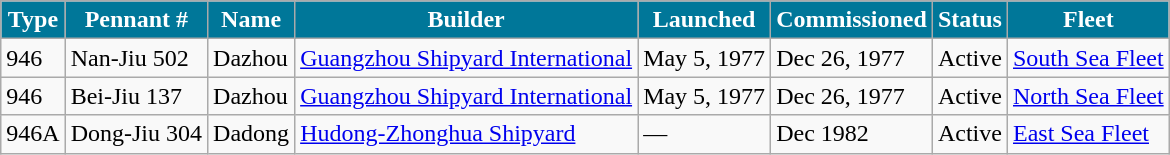<table class="wikitable">
<tr>
<th style="background:#079;color:#fff;">Type</th>
<th style="background:#079;color:#fff;">Pennant #</th>
<th style="background:#079;color:#fff;">Name</th>
<th style="background:#079;color:#fff;">Builder</th>
<th style="background:#079;color:#fff;">Launched</th>
<th style="background:#079;color:#fff;">Commissioned</th>
<th style="background:#079;color:#fff;">Status</th>
<th style="background:#079;color:#fff;">Fleet</th>
</tr>
<tr>
<td>946</td>
<td>Nan-Jiu 502</td>
<td>Dazhou</td>
<td><a href='#'>Guangzhou Shipyard International</a></td>
<td>May 5, 1977</td>
<td>Dec 26, 1977</td>
<td>Active</td>
<td><a href='#'>South Sea Fleet</a></td>
</tr>
<tr>
<td>946</td>
<td>Bei-Jiu 137</td>
<td>Dazhou</td>
<td><a href='#'>Guangzhou Shipyard International</a></td>
<td>May 5, 1977</td>
<td>Dec 26, 1977</td>
<td>Active</td>
<td><a href='#'>North Sea Fleet</a></td>
</tr>
<tr>
<td>946A</td>
<td>Dong-Jiu 304</td>
<td>Dadong</td>
<td><a href='#'>Hudong-Zhonghua Shipyard</a></td>
<td>―</td>
<td>Dec 1982</td>
<td>Active</td>
<td><a href='#'>East Sea Fleet</a></td>
</tr>
</table>
